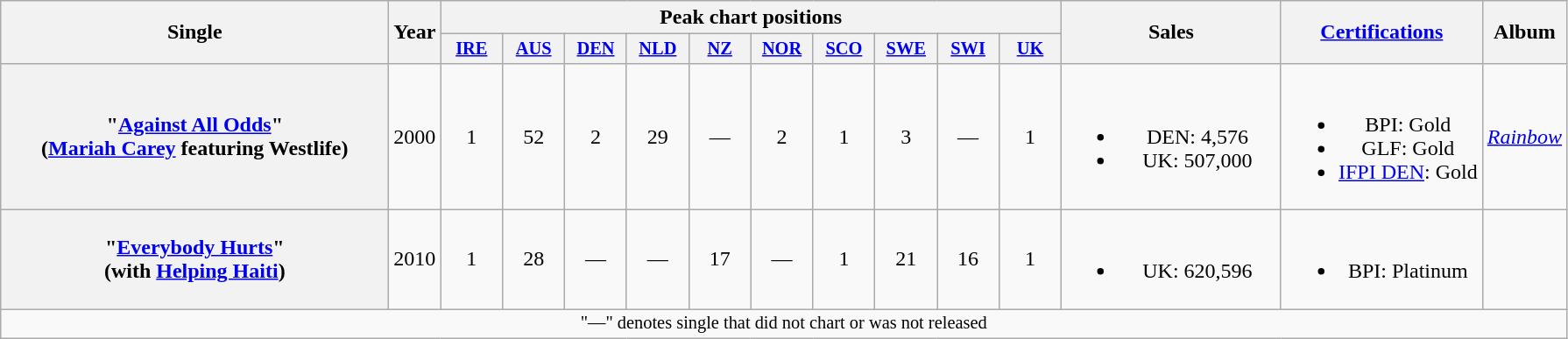<table class="wikitable plainrowheaders" style="text-align:center;">
<tr>
<th scope="colw" rowspan="2" style="width:18em;">Single</th>
<th scope="col" rowspan="2">Year</th>
<th scope="col" colspan="10">Peak chart positions</th>
<th scope="col" rowspan="2" style="width:10em;">Sales</th>
<th scope="col" rowspan="2"><a href='#'>Certifications</a></th>
<th scope="col" rowspan="2">Album</th>
</tr>
<tr>
<th scope="col" style="width:3em;font-size:85%;"><a href='#'>IRE</a><br></th>
<th scope="col" style="width:3em;font-size:85%;"><a href='#'>AUS</a><br></th>
<th scope="col" style="width:3em;font-size:85%;"><a href='#'>DEN</a><br></th>
<th scope="col" style="width:3em;font-size:85%;"><a href='#'>NLD</a><br></th>
<th scope="col" style="width:3em;font-size:85%;"><a href='#'>NZ</a><br></th>
<th scope="col" style="width:3em;font-size:85%;"><a href='#'>NOR</a><br></th>
<th scope="col" style="width:3em;font-size:85%;"><a href='#'>SCO</a><br></th>
<th scope="col" style="width:3em;font-size:85%;"><a href='#'>SWE</a><br></th>
<th scope="col" style="width:3em;font-size:85%;"><a href='#'>SWI</a><br></th>
<th scope="col" style="width:3em;font-size:85%;"><a href='#'>UK</a><br></th>
</tr>
<tr>
<th scope="row">"<a href='#'>Against All Odds</a>"<br><span>(<a href='#'>Mariah Carey</a> featuring Westlife)</span></th>
<td>2000</td>
<td>1</td>
<td>52</td>
<td>2</td>
<td>29</td>
<td>—</td>
<td>2</td>
<td>1</td>
<td>3</td>
<td>—</td>
<td>1</td>
<td><br><ul><li>DEN: 4,576</li><li>UK: 507,000</li></ul></td>
<td><br><ul><li>BPI: Gold</li><li>GLF: Gold</li><li><a href='#'>IFPI DEN</a>: Gold</li></ul></td>
<td><em><a href='#'>Rainbow</a></em></td>
</tr>
<tr>
<th scope="row">"<a href='#'>Everybody Hurts</a>"<br><span>(with <a href='#'>Helping Haiti</a>)</span></th>
<td>2010</td>
<td>1</td>
<td>28</td>
<td>—</td>
<td>—</td>
<td>17</td>
<td>—</td>
<td>1</td>
<td>21</td>
<td>16</td>
<td>1</td>
<td><br><ul><li>UK: 620,596</li></ul></td>
<td><br><ul><li>BPI: Platinum</li></ul></td>
<td></td>
</tr>
<tr>
<td colspan="15" style="font-size:85%">"—" denotes single that did not chart or was not released</td>
</tr>
</table>
